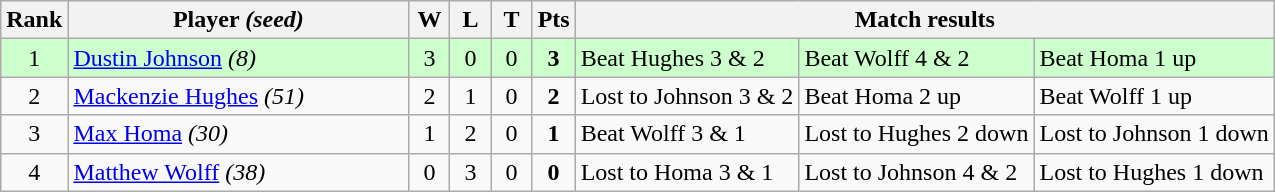<table class="wikitable" style="text-align:center">
<tr>
<th width="20">Rank</th>
<th width="220">Player <em>(seed)</em></th>
<th width="20">W</th>
<th width="20">L</th>
<th width="20">T</th>
<th width="20">Pts</th>
<th colspan=3>Match results</th>
</tr>
<tr style="background:#cfc">
<td>1</td>
<td align=left> <a href='#'>Dustin Johnson</a> <em>(8)</em></td>
<td>3</td>
<td>0</td>
<td>0</td>
<td><strong>3</strong></td>
<td align=left>Beat Hughes 3 & 2</td>
<td align=left>Beat Wolff 4 & 2</td>
<td align=left>Beat Homa 1 up</td>
</tr>
<tr>
<td>2</td>
<td align=left> <a href='#'>Mackenzie Hughes</a> <em>(51)</em></td>
<td>2</td>
<td>1</td>
<td>0</td>
<td><strong>2</strong></td>
<td align=left>Lost to Johnson 3 & 2</td>
<td align=left>Beat Homa 2 up</td>
<td align=left>Beat Wolff 1 up</td>
</tr>
<tr>
<td>3</td>
<td align=left> <a href='#'>Max Homa</a> <em>(30)</em></td>
<td>1</td>
<td>2</td>
<td>0</td>
<td><strong>1</strong></td>
<td align=left>Beat Wolff 3 & 1</td>
<td align=left>Lost to Hughes 2 down</td>
<td align=left>Lost to Johnson 1 down</td>
</tr>
<tr>
<td>4</td>
<td align=left> <a href='#'>Matthew Wolff</a> <em>(38)</em></td>
<td>0</td>
<td>3</td>
<td>0</td>
<td><strong>0</strong></td>
<td align=left>Lost to Homa 3 & 1</td>
<td align=left>Lost to Johnson 4 & 2</td>
<td align=left>Lost to Hughes 1 down</td>
</tr>
</table>
